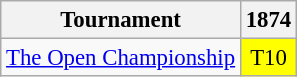<table class="wikitable" style="font-size:95%;text-align:center;">
<tr>
<th>Tournament</th>
<th>1874</th>
</tr>
<tr>
<td><a href='#'>The Open Championship</a></td>
<td style="background:yellow;">T10</td>
</tr>
</table>
